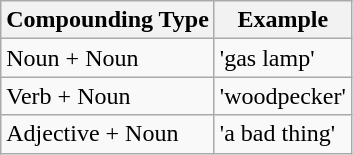<table class="wikitable">
<tr>
<th>Compounding Type</th>
<th>Example</th>
</tr>
<tr>
<td>Noun + Noun</td>
<td>'gas lamp'</td>
</tr>
<tr>
<td>Verb + Noun</td>
<td>'woodpecker'</td>
</tr>
<tr>
<td>Adjective + Noun</td>
<td>'a bad thing'</td>
</tr>
</table>
